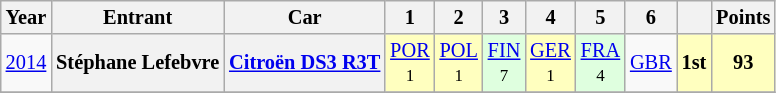<table class="wikitable" style="text-align:center; font-size:85%">
<tr>
<th>Year</th>
<th>Entrant</th>
<th>Car</th>
<th>1</th>
<th>2</th>
<th>3</th>
<th>4</th>
<th>5</th>
<th>6</th>
<th></th>
<th>Points</th>
</tr>
<tr>
<td><a href='#'>2014</a></td>
<th nowrap>Stéphane Lefebvre</th>
<th nowrap><a href='#'>Citroën DS3 R3T</a></th>
<td style="background:#FFFFBF;"><a href='#'>POR</a><br><small>1</small></td>
<td style="background:#FFFFBF;"><a href='#'>POL</a><br><small>1</small></td>
<td style="background:#DFFFDF;"><a href='#'>FIN</a><br><small>7</small></td>
<td style="background:#FFFFBF;"><a href='#'>GER</a><br><small>1</small></td>
<td style="background:#DFFFDF;"><a href='#'>FRA</a><br><small>4</small></td>
<td><a href='#'>GBR</a></td>
<th style="background:#FFFFBF;"><strong>1st</strong></th>
<th style="background:#FFFFBF;"><strong>93</strong></th>
</tr>
<tr>
</tr>
</table>
